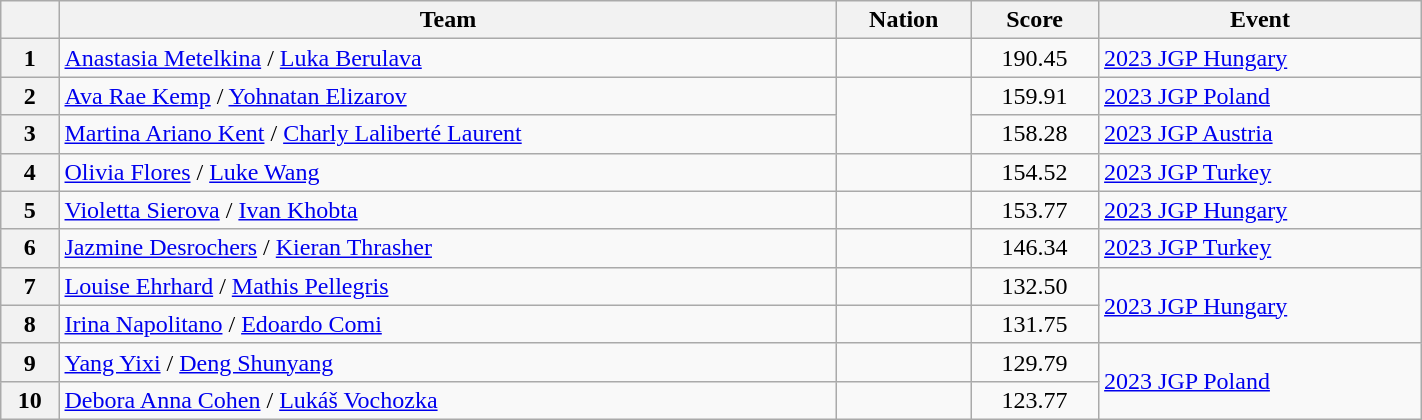<table class="wikitable sortable" style="text-align:left; width:75%">
<tr>
<th scope="col"></th>
<th scope="col">Team</th>
<th scope="col">Nation</th>
<th scope="col">Score</th>
<th scope="col">Event</th>
</tr>
<tr>
<th scope="row">1</th>
<td><a href='#'>Anastasia Metelkina</a> / <a href='#'>Luka Berulava</a></td>
<td></td>
<td style="text-align:center;">190.45</td>
<td><a href='#'>2023 JGP Hungary</a></td>
</tr>
<tr>
<th scope="row">2</th>
<td><a href='#'>Ava Rae Kemp</a> / <a href='#'>Yohnatan Elizarov</a></td>
<td rowspan="2"></td>
<td style="text-align:center;">159.91</td>
<td><a href='#'>2023 JGP Poland</a></td>
</tr>
<tr>
<th scope="row">3</th>
<td><a href='#'>Martina Ariano Kent</a> / <a href='#'>Charly Laliberté Laurent</a></td>
<td style="text-align:center;">158.28</td>
<td><a href='#'>2023 JGP Austria</a></td>
</tr>
<tr>
<th scope="row">4</th>
<td><a href='#'>Olivia Flores</a> / <a href='#'>Luke Wang</a></td>
<td></td>
<td style="text-align:center;">154.52</td>
<td><a href='#'>2023 JGP Turkey</a></td>
</tr>
<tr>
<th scope="row">5</th>
<td><a href='#'>Violetta Sierova</a> / <a href='#'>Ivan Khobta</a></td>
<td></td>
<td style="text-align:center;">153.77</td>
<td><a href='#'>2023 JGP Hungary</a></td>
</tr>
<tr>
<th scope="row">6</th>
<td><a href='#'>Jazmine Desrochers</a> / <a href='#'>Kieran Thrasher</a></td>
<td></td>
<td style="text-align:center;">146.34</td>
<td><a href='#'>2023 JGP Turkey</a></td>
</tr>
<tr>
<th scope="row">7</th>
<td><a href='#'>Louise Ehrhard</a> / <a href='#'>Mathis Pellegris</a></td>
<td></td>
<td style="text-align:center;">132.50</td>
<td rowspan="2"><a href='#'>2023 JGP Hungary</a></td>
</tr>
<tr>
<th scope="row">8</th>
<td><a href='#'>Irina Napolitano</a> / <a href='#'>Edoardo Comi</a></td>
<td></td>
<td style="text-align:center;">131.75</td>
</tr>
<tr>
<th scope="row">9</th>
<td><a href='#'>Yang Yixi</a> / <a href='#'>Deng Shunyang</a></td>
<td></td>
<td style="text-align:center;">129.79</td>
<td rowspan="2"><a href='#'>2023 JGP Poland</a></td>
</tr>
<tr>
<th scope="row">10</th>
<td><a href='#'>Debora Anna Cohen</a> / <a href='#'>Lukáš Vochozka</a></td>
<td></td>
<td style="text-align:center;">123.77</td>
</tr>
</table>
